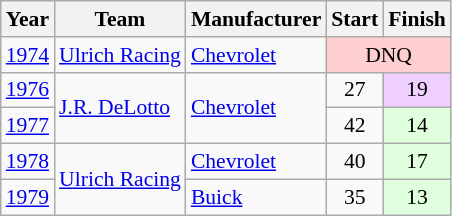<table class="wikitable" style="font-size: 90%;">
<tr>
<th>Year</th>
<th>Team</th>
<th>Manufacturer</th>
<th>Start</th>
<th>Finish</th>
</tr>
<tr>
<td><a href='#'>1974</a></td>
<td><a href='#'>Ulrich Racing</a></td>
<td><a href='#'>Chevrolet</a></td>
<td align=center colspan=2 style="background:#FFCFCF;">DNQ</td>
</tr>
<tr>
<td><a href='#'>1976</a></td>
<td rowspan=2><a href='#'>J.R. DeLotto</a></td>
<td rowspan=2><a href='#'>Chevrolet</a></td>
<td align=center>27</td>
<td align=center style="background:#EFCFFF;">19</td>
</tr>
<tr>
<td><a href='#'>1977</a></td>
<td align=center>42</td>
<td align=center style="background:#DFFFDF;">14</td>
</tr>
<tr>
<td><a href='#'>1978</a></td>
<td rowspan=2><a href='#'>Ulrich Racing</a></td>
<td><a href='#'>Chevrolet</a></td>
<td align=center>40</td>
<td align=center style="background:#DFFFDF;">17</td>
</tr>
<tr>
<td><a href='#'>1979</a></td>
<td><a href='#'>Buick</a></td>
<td align=center>35</td>
<td align=center style="background:#DFFFDF;">13</td>
</tr>
</table>
